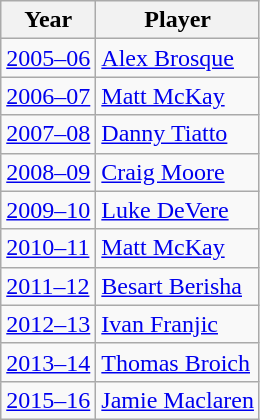<table class="wikitable">
<tr>
<th>Year</th>
<th>Player</th>
</tr>
<tr>
<td><a href='#'>2005–06</a></td>
<td> <a href='#'>Alex Brosque</a></td>
</tr>
<tr>
<td><a href='#'>2006–07</a></td>
<td> <a href='#'>Matt McKay</a></td>
</tr>
<tr>
<td><a href='#'>2007–08</a></td>
<td> <a href='#'>Danny Tiatto</a></td>
</tr>
<tr>
<td><a href='#'>2008–09</a></td>
<td> <a href='#'>Craig Moore</a></td>
</tr>
<tr>
<td><a href='#'>2009–10</a></td>
<td> <a href='#'>Luke DeVere</a></td>
</tr>
<tr>
<td><a href='#'>2010–11</a></td>
<td> <a href='#'>Matt McKay</a></td>
</tr>
<tr>
<td><a href='#'>2011–12</a></td>
<td> <a href='#'>Besart Berisha</a></td>
</tr>
<tr>
<td><a href='#'>2012–13</a></td>
<td> <a href='#'>Ivan Franjic</a></td>
</tr>
<tr>
<td><a href='#'>2013–14</a></td>
<td> <a href='#'>Thomas Broich</a></td>
</tr>
<tr>
<td><a href='#'>2015–16</a></td>
<td> <a href='#'>Jamie Maclaren</a></td>
</tr>
</table>
